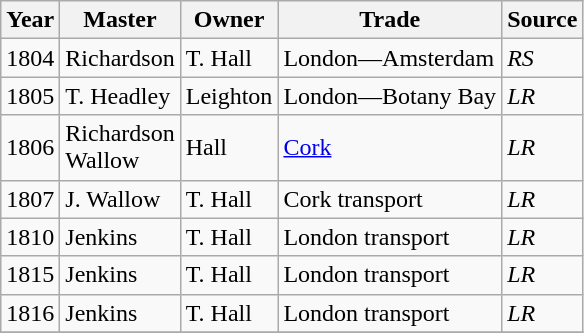<table class="sortable wikitable">
<tr>
<th>Year</th>
<th>Master</th>
<th>Owner</th>
<th>Trade</th>
<th>Source</th>
</tr>
<tr>
<td>1804</td>
<td>Richardson</td>
<td>T. Hall</td>
<td>London—Amsterdam</td>
<td><em>RS</em></td>
</tr>
<tr>
<td>1805</td>
<td>T. Headley</td>
<td>Leighton</td>
<td>London—Botany Bay</td>
<td><em>LR</em></td>
</tr>
<tr>
<td>1806</td>
<td>Richardson<br>Wallow</td>
<td>Hall</td>
<td><a href='#'>Cork</a></td>
<td><em>LR</em></td>
</tr>
<tr>
<td>1807</td>
<td>J. Wallow</td>
<td>T. Hall</td>
<td>Cork transport</td>
<td><em>LR</em></td>
</tr>
<tr>
<td>1810</td>
<td>Jenkins</td>
<td>T. Hall</td>
<td>London transport</td>
<td><em>LR</em></td>
</tr>
<tr>
<td>1815</td>
<td>Jenkins</td>
<td>T. Hall</td>
<td>London transport</td>
<td><em>LR</em></td>
</tr>
<tr>
<td>1816</td>
<td>Jenkins</td>
<td>T. Hall</td>
<td>London transport</td>
<td><em>LR</em></td>
</tr>
<tr>
</tr>
</table>
